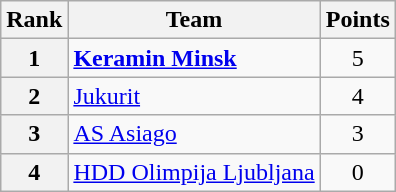<table class="wikitable" style="text-align: center;">
<tr>
<th>Rank</th>
<th>Team</th>
<th>Points</th>
</tr>
<tr>
<th>1</th>
<td style="text-align: left;"> <strong><a href='#'>Keramin Minsk</a></strong></td>
<td>5</td>
</tr>
<tr>
<th>2</th>
<td style="text-align: left;"> <a href='#'>Jukurit</a></td>
<td>4</td>
</tr>
<tr>
<th>3</th>
<td style="text-align: left;"> <a href='#'>AS Asiago</a></td>
<td>3</td>
</tr>
<tr>
<th>4</th>
<td style="text-align: left;"> <a href='#'>HDD Olimpija Ljubljana</a></td>
<td>0</td>
</tr>
</table>
